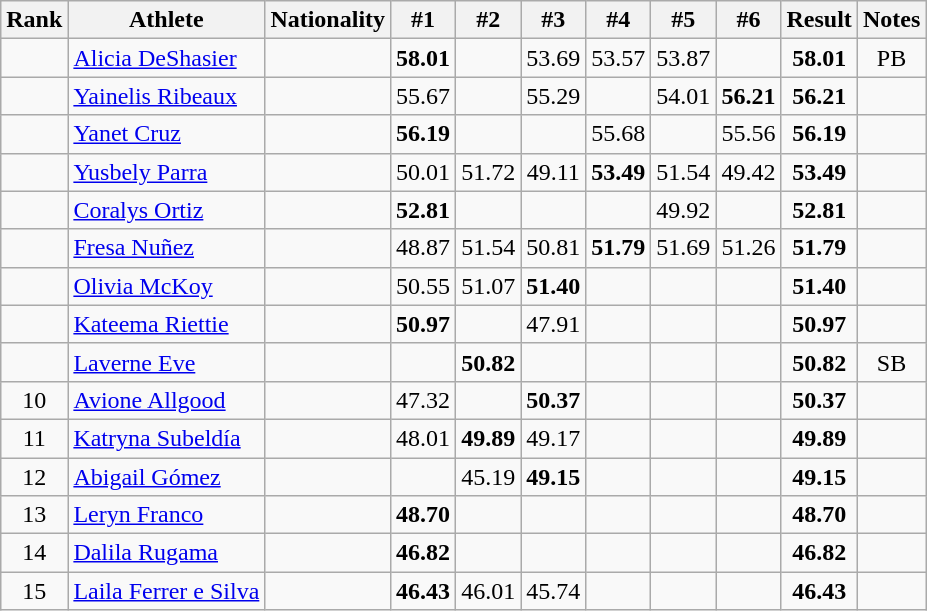<table class="wikitable sortable" style="text-align:center">
<tr>
<th>Rank</th>
<th>Athlete</th>
<th>Nationality</th>
<th>#1</th>
<th>#2</th>
<th>#3</th>
<th>#4</th>
<th>#5</th>
<th>#6</th>
<th>Result</th>
<th>Notes</th>
</tr>
<tr>
<td></td>
<td align=left><a href='#'>Alicia DeShasier</a></td>
<td align=left></td>
<td><strong>58.01</strong></td>
<td></td>
<td>53.69</td>
<td>53.57</td>
<td>53.87</td>
<td></td>
<td><strong>58.01</strong></td>
<td>PB</td>
</tr>
<tr>
<td></td>
<td align=left><a href='#'>Yainelis Ribeaux</a></td>
<td align=left></td>
<td>55.67</td>
<td></td>
<td>55.29</td>
<td></td>
<td>54.01</td>
<td><strong>56.21</strong></td>
<td><strong>56.21</strong></td>
<td></td>
</tr>
<tr>
<td></td>
<td align=left><a href='#'>Yanet Cruz</a></td>
<td align=left></td>
<td><strong>56.19</strong></td>
<td></td>
<td></td>
<td>55.68</td>
<td></td>
<td>55.56</td>
<td><strong>56.19</strong></td>
<td></td>
</tr>
<tr>
<td></td>
<td align=left><a href='#'>Yusbely Parra</a></td>
<td align=left></td>
<td>50.01</td>
<td>51.72</td>
<td>49.11</td>
<td><strong>53.49</strong></td>
<td>51.54</td>
<td>49.42</td>
<td><strong>53.49</strong></td>
<td></td>
</tr>
<tr>
<td></td>
<td align=left><a href='#'>Coralys Ortiz</a></td>
<td align=left></td>
<td><strong>52.81</strong></td>
<td></td>
<td></td>
<td></td>
<td>49.92</td>
<td></td>
<td><strong>52.81</strong></td>
<td></td>
</tr>
<tr>
<td></td>
<td align=left><a href='#'>Fresa Nuñez</a></td>
<td align=left></td>
<td>48.87</td>
<td>51.54</td>
<td>50.81</td>
<td><strong>51.79</strong></td>
<td>51.69</td>
<td>51.26</td>
<td><strong>51.79</strong></td>
<td></td>
</tr>
<tr>
<td></td>
<td align=left><a href='#'>Olivia McKoy</a></td>
<td align=left></td>
<td>50.55</td>
<td>51.07</td>
<td><strong>51.40</strong></td>
<td></td>
<td></td>
<td></td>
<td><strong>51.40</strong></td>
<td></td>
</tr>
<tr>
<td></td>
<td align=left><a href='#'>Kateema Riettie</a></td>
<td align=left></td>
<td><strong>50.97</strong></td>
<td></td>
<td>47.91</td>
<td></td>
<td></td>
<td></td>
<td><strong>50.97</strong></td>
<td></td>
</tr>
<tr>
<td></td>
<td align=left><a href='#'>Laverne Eve</a></td>
<td align=left></td>
<td></td>
<td><strong>50.82</strong></td>
<td></td>
<td></td>
<td></td>
<td></td>
<td><strong>50.82</strong></td>
<td>SB</td>
</tr>
<tr>
<td>10</td>
<td align=left><a href='#'>Avione Allgood</a></td>
<td align=left></td>
<td>47.32</td>
<td></td>
<td><strong>50.37</strong></td>
<td></td>
<td></td>
<td></td>
<td><strong>50.37</strong></td>
<td></td>
</tr>
<tr>
<td>11</td>
<td align=left><a href='#'>Katryna Subeldía</a></td>
<td align=left></td>
<td>48.01</td>
<td><strong>49.89</strong></td>
<td>49.17</td>
<td></td>
<td></td>
<td></td>
<td><strong>49.89</strong></td>
<td></td>
</tr>
<tr>
<td>12</td>
<td align=left><a href='#'>Abigail Gómez</a></td>
<td align=left></td>
<td></td>
<td>45.19</td>
<td><strong>49.15</strong></td>
<td></td>
<td></td>
<td></td>
<td><strong>49.15</strong></td>
<td></td>
</tr>
<tr>
<td>13</td>
<td align=left><a href='#'>Leryn Franco</a></td>
<td align=left></td>
<td><strong>48.70</strong></td>
<td></td>
<td></td>
<td></td>
<td></td>
<td></td>
<td><strong>48.70</strong></td>
<td></td>
</tr>
<tr>
<td>14</td>
<td align=left><a href='#'>Dalila Rugama</a></td>
<td align=left></td>
<td><strong>46.82</strong></td>
<td></td>
<td></td>
<td></td>
<td></td>
<td></td>
<td><strong>46.82</strong></td>
<td></td>
</tr>
<tr>
<td>15</td>
<td align=left><a href='#'>Laila Ferrer e Silva</a></td>
<td align=left></td>
<td><strong>46.43</strong></td>
<td>46.01</td>
<td>45.74</td>
<td></td>
<td></td>
<td></td>
<td><strong>46.43</strong></td>
<td></td>
</tr>
</table>
